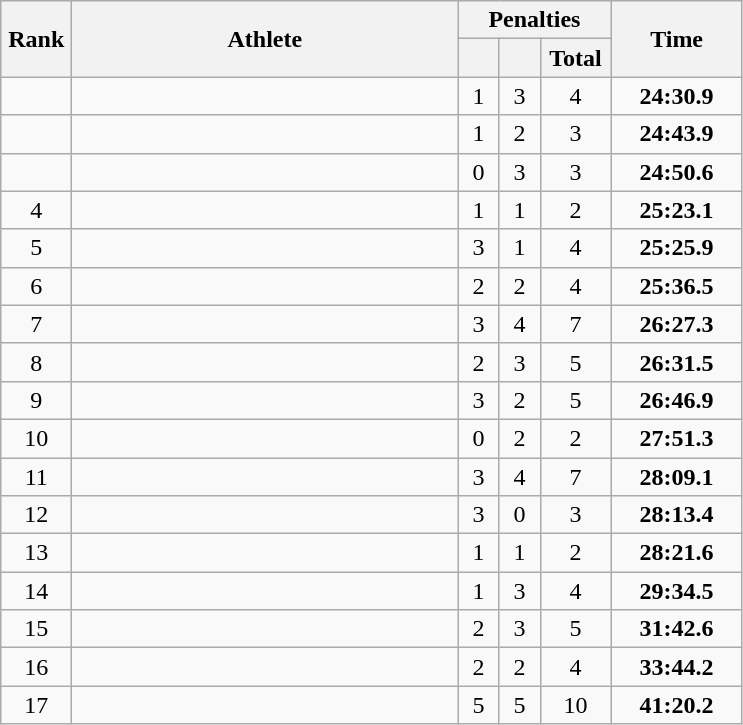<table class=wikitable style="text-align:center">
<tr>
<th rowspan=2 width=40>Rank</th>
<th rowspan=2 width=250>Athlete</th>
<th colspan=3>Penalties</th>
<th rowspan=2 width=80>Time</th>
</tr>
<tr>
<th width=20></th>
<th width=20></th>
<th width=40>Total</th>
</tr>
<tr>
<td></td>
<td align=left></td>
<td>1</td>
<td>3</td>
<td>4</td>
<td><strong>24:30.9</strong></td>
</tr>
<tr>
<td></td>
<td align=left></td>
<td>1</td>
<td>2</td>
<td>3</td>
<td><strong>24:43.9</strong></td>
</tr>
<tr>
<td></td>
<td align=left></td>
<td>0</td>
<td>3</td>
<td>3</td>
<td><strong>24:50.6</strong></td>
</tr>
<tr>
<td>4</td>
<td align=left></td>
<td>1</td>
<td>1</td>
<td>2</td>
<td><strong>25:23.1</strong></td>
</tr>
<tr>
<td>5</td>
<td align=left></td>
<td>3</td>
<td>1</td>
<td>4</td>
<td><strong>25:25.9</strong></td>
</tr>
<tr>
<td>6</td>
<td align=left></td>
<td>2</td>
<td>2</td>
<td>4</td>
<td><strong>25:36.5</strong></td>
</tr>
<tr>
<td>7</td>
<td align=left></td>
<td>3</td>
<td>4</td>
<td>7</td>
<td><strong>26:27.3</strong></td>
</tr>
<tr>
<td>8</td>
<td align=left></td>
<td>2</td>
<td>3</td>
<td>5</td>
<td><strong>26:31.5</strong></td>
</tr>
<tr>
<td>9</td>
<td align=left></td>
<td>3</td>
<td>2</td>
<td>5</td>
<td><strong>26:46.9</strong></td>
</tr>
<tr>
<td>10</td>
<td align=left></td>
<td>0</td>
<td>2</td>
<td>2</td>
<td><strong>27:51.3</strong></td>
</tr>
<tr>
<td>11</td>
<td align=left></td>
<td>3</td>
<td>4</td>
<td>7</td>
<td><strong>28:09.1</strong></td>
</tr>
<tr>
<td>12</td>
<td align=left></td>
<td>3</td>
<td>0</td>
<td>3</td>
<td><strong>28:13.4</strong></td>
</tr>
<tr>
<td>13</td>
<td align=left></td>
<td>1</td>
<td>1</td>
<td>2</td>
<td><strong>28:21.6</strong></td>
</tr>
<tr>
<td>14</td>
<td align=left></td>
<td>1</td>
<td>3</td>
<td>4</td>
<td><strong>29:34.5</strong></td>
</tr>
<tr>
<td>15</td>
<td align=left></td>
<td>2</td>
<td>3</td>
<td>5</td>
<td><strong>31:42.6</strong></td>
</tr>
<tr>
<td>16</td>
<td align=left></td>
<td>2</td>
<td>2</td>
<td>4</td>
<td><strong>33:44.2</strong></td>
</tr>
<tr>
<td>17</td>
<td align=left></td>
<td>5</td>
<td>5</td>
<td>10</td>
<td><strong>41:20.2</strong></td>
</tr>
</table>
